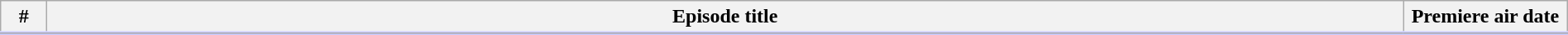<table class="wikitable" style="width:100%; margin:auto; background:#FFF;">
<tr style="border-bottom: 3px solid #CCF">
<th width="30">#</th>
<th>Episode title</th>
<th width="125">Premiere air date</th>
</tr>
<tr>
</tr>
</table>
